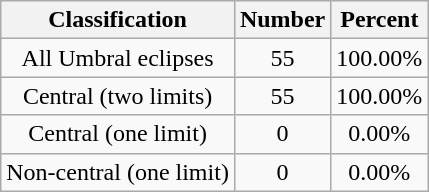<table class="wikitable sortable">
<tr align=center>
<th>Classification</th>
<th>Number</th>
<th>Percent</th>
</tr>
<tr align=center>
<td>All Umbral eclipses</td>
<td>55</td>
<td>100.00%</td>
</tr>
<tr align=center>
<td>Central (two limits)</td>
<td>55</td>
<td>100.00%</td>
</tr>
<tr align=center>
<td>Central (one limit)</td>
<td>0</td>
<td>0.00%</td>
</tr>
<tr align=center>
<td>Non-central (one limit)</td>
<td>0</td>
<td>0.00%</td>
</tr>
</table>
